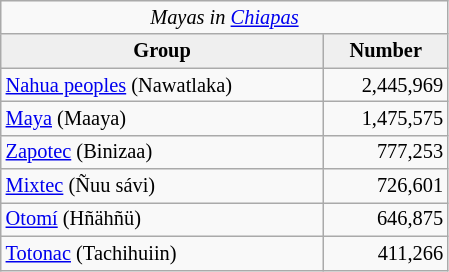<table class="wikitable floatright" style="width: 22em; font-size: 85%; text-align: left;">
<tr>
<td colspan="2" style="text-align:center"><em>Mayas in <a href='#'>Chiapas</a></em></td>
</tr>
<tr>
<th style="background:#efefef;" align="center">Group</th>
<th style="background:#efefef;" align="center">Number</th>
</tr>
<tr>
<td><a href='#'>Nahua peoples</a> (Nawatlaka)</td>
<td align="right">2,445,969</td>
</tr>
<tr>
<td><a href='#'>Maya</a> (Maaya)</td>
<td align="right">1,475,575</td>
</tr>
<tr>
<td><a href='#'>Zapotec</a> (Binizaa)</td>
<td align="right">777,253</td>
</tr>
<tr>
<td><a href='#'>Mixtec</a> (Ñuu sávi)</td>
<td align="right">726,601</td>
</tr>
<tr>
<td><a href='#'>Otomí</a> (Hñähñü)</td>
<td align="right">646,875</td>
</tr>
<tr>
<td><a href='#'>Totonac</a> (Tachihuiin)</td>
<td align="right">411,266</td>
</tr>
</table>
